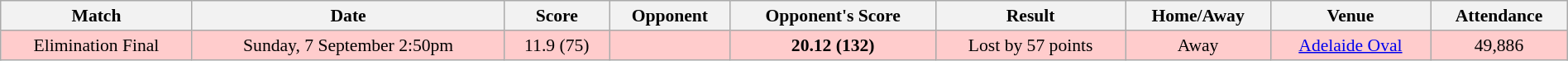<table class="wikitable" style="font-size:90%; text-align:center; width: 100%; margin-left: auto; margin-right: auto;">
<tr>
<th>Match</th>
<th>Date</th>
<th>Score</th>
<th>Opponent</th>
<th>Opponent's Score</th>
<th>Result</th>
<th>Home/Away</th>
<th>Venue</th>
<th>Attendance</th>
</tr>
<tr style="background:#fcc;">
<td>Elimination Final</td>
<td>Sunday, 7 September 2:50pm</td>
<td>11.9 (75)</td>
<td></td>
<td><strong>20.12 (132)</strong></td>
<td>Lost by 57 points</td>
<td>Away</td>
<td><a href='#'>Adelaide Oval</a></td>
<td>49,886</td>
</tr>
</table>
